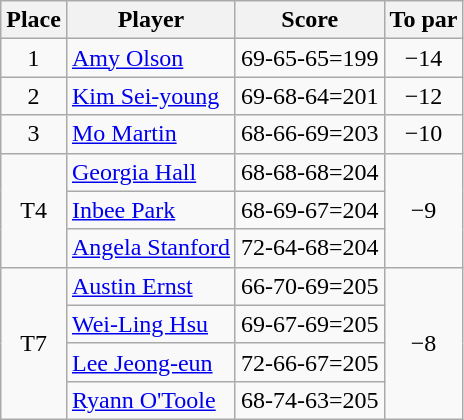<table class="wikitable">
<tr>
<th>Place</th>
<th>Player</th>
<th>Score</th>
<th>To par</th>
</tr>
<tr>
<td align=center>1</td>
<td> <a href='#'>Amy Olson</a></td>
<td align=center>69-65-65=199</td>
<td align=center>−14</td>
</tr>
<tr>
<td align=center>2</td>
<td> <a href='#'>Kim Sei-young</a></td>
<td align=center>69-68-64=201</td>
<td align=center>−12</td>
</tr>
<tr>
<td align=center>3</td>
<td> <a href='#'>Mo Martin</a></td>
<td align=center>68-66-69=203</td>
<td align=center>−10</td>
</tr>
<tr>
<td rowspan=3 align=center>T4</td>
<td> <a href='#'>Georgia Hall</a></td>
<td align=center>68-68-68=204</td>
<td rowspan=3 align=center>−9</td>
</tr>
<tr>
<td> <a href='#'>Inbee Park</a></td>
<td align=center>68-69-67=204</td>
</tr>
<tr>
<td> <a href='#'>Angela Stanford</a></td>
<td align=center>72-64-68=204</td>
</tr>
<tr>
<td rowspan=4 align=center>T7</td>
<td> <a href='#'>Austin Ernst</a></td>
<td align=center>66-70-69=205</td>
<td rowspan=4 align=center>−8</td>
</tr>
<tr>
<td> <a href='#'>Wei-Ling Hsu</a></td>
<td align=center>69-67-69=205</td>
</tr>
<tr>
<td> <a href='#'>Lee Jeong-eun</a></td>
<td align=center>72-66-67=205</td>
</tr>
<tr>
<td> <a href='#'>Ryann O'Toole</a></td>
<td align=center>68-74-63=205</td>
</tr>
</table>
